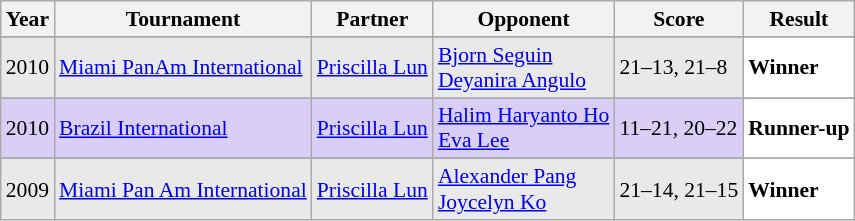<table class="sortable wikitable" style="font-size: 90%;">
<tr>
<th>Year</th>
<th>Tournament</th>
<th>Partner</th>
<th>Opponent</th>
<th>Score</th>
<th>Result</th>
</tr>
<tr>
</tr>
<tr style="background:#E9E9E9">
<td align="center">2010</td>
<td align="left"><a href='#'>Miami PanAm International</a></td>
<td align="left"> <a href='#'>Priscilla Lun</a></td>
<td align="left"> <a href='#'>Bjorn Seguin</a><br> <a href='#'>Deyanira Angulo</a></td>
<td align="left">21–13, 21–8</td>
<td style="text-align:left; background:white"> <strong>Winner</strong></td>
</tr>
<tr>
</tr>
<tr style="background:#D8CEF6">
<td align="center">2010</td>
<td align="left"><a href='#'>Brazil International</a></td>
<td align="left"> <a href='#'>Priscilla Lun</a></td>
<td align="left"> <a href='#'>Halim Haryanto Ho</a><br> <a href='#'>Eva Lee</a></td>
<td align="left">11–21, 20–22</td>
<td style="text-align:left; background:white"> <strong>Runner-up</strong></td>
</tr>
<tr>
</tr>
<tr style="background:#E9E9E9">
<td align="center">2009</td>
<td align="left"><a href='#'>Miami Pan Am International</a></td>
<td align="left"> <a href='#'>Priscilla Lun</a></td>
<td align="left"> <a href='#'>Alexander Pang</a><br> <a href='#'>Joycelyn Ko</a></td>
<td align="left">21–14, 21–15</td>
<td style="text-align:left; background:white"> <strong>Winner</strong></td>
</tr>
</table>
